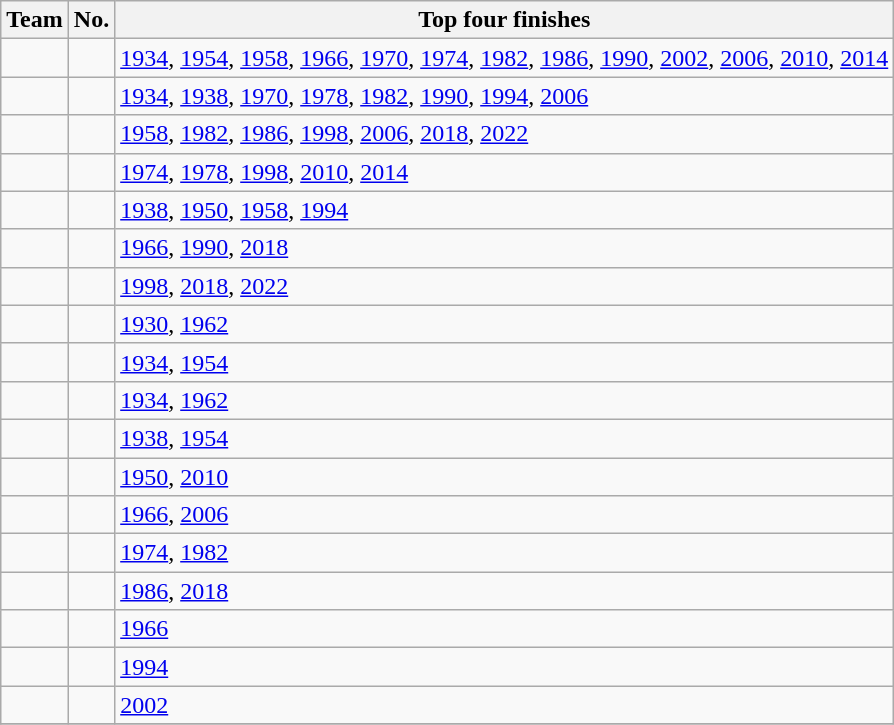<table class="wikitable" style="text-align: left;">
<tr>
<th>Team</th>
<th width=4>No.</th>
<th>Top four finishes</th>
</tr>
<tr>
<td></td>
<td></td>
<td><a href='#'>1934</a>, <a href='#'>1954</a>, <a href='#'>1958</a>, <a href='#'>1966</a>, <a href='#'>1970</a>, <a href='#'>1974</a>, <a href='#'>1982</a>, <a href='#'>1986</a>, <a href='#'>1990</a>, <a href='#'>2002</a>, <a href='#'>2006</a>, <a href='#'>2010</a>, <a href='#'>2014</a></td>
</tr>
<tr>
<td></td>
<td></td>
<td><a href='#'>1934</a>, <a href='#'>1938</a>, <a href='#'>1970</a>, <a href='#'>1978</a>, <a href='#'>1982</a>, <a href='#'>1990</a>, <a href='#'>1994</a>, <a href='#'>2006</a></td>
</tr>
<tr>
<td></td>
<td></td>
<td><a href='#'>1958</a>, <a href='#'>1982</a>, <a href='#'>1986</a>, <a href='#'>1998</a>, <a href='#'>2006</a>, <a href='#'>2018</a>, <a href='#'>2022</a></td>
</tr>
<tr>
<td></td>
<td></td>
<td><a href='#'>1974</a>, <a href='#'>1978</a>, <a href='#'>1998</a>, <a href='#'>2010</a>, <a href='#'>2014</a></td>
</tr>
<tr>
<td></td>
<td></td>
<td><a href='#'>1938</a>, <a href='#'>1950</a>, <a href='#'>1958</a>, <a href='#'>1994</a></td>
</tr>
<tr>
<td></td>
<td></td>
<td><a href='#'>1966</a>, <a href='#'>1990</a>, <a href='#'>2018</a></td>
</tr>
<tr>
<td></td>
<td></td>
<td><a href='#'>1998</a>, <a href='#'>2018</a>, <a href='#'>2022</a></td>
</tr>
<tr>
<td></td>
<td></td>
<td><a href='#'>1930</a>, <a href='#'>1962</a></td>
</tr>
<tr>
<td></td>
<td></td>
<td><a href='#'>1934</a>, <a href='#'>1954</a></td>
</tr>
<tr>
<td></td>
<td></td>
<td><a href='#'>1934</a>, <a href='#'>1962</a></td>
</tr>
<tr>
<td></td>
<td></td>
<td><a href='#'>1938</a>, <a href='#'>1954</a></td>
</tr>
<tr>
<td></td>
<td></td>
<td><a href='#'>1950</a>, <a href='#'>2010</a></td>
</tr>
<tr>
<td></td>
<td></td>
<td><a href='#'>1966</a>, <a href='#'>2006</a></td>
</tr>
<tr>
<td></td>
<td></td>
<td><a href='#'>1974</a>, <a href='#'>1982</a></td>
</tr>
<tr>
<td></td>
<td></td>
<td><a href='#'>1986</a>, <a href='#'>2018</a></td>
</tr>
<tr>
<td></td>
<td></td>
<td><a href='#'>1966</a></td>
</tr>
<tr>
<td></td>
<td></td>
<td><a href='#'>1994</a></td>
</tr>
<tr>
<td></td>
<td></td>
<td><a href='#'>2002</a></td>
</tr>
<tr>
</tr>
</table>
